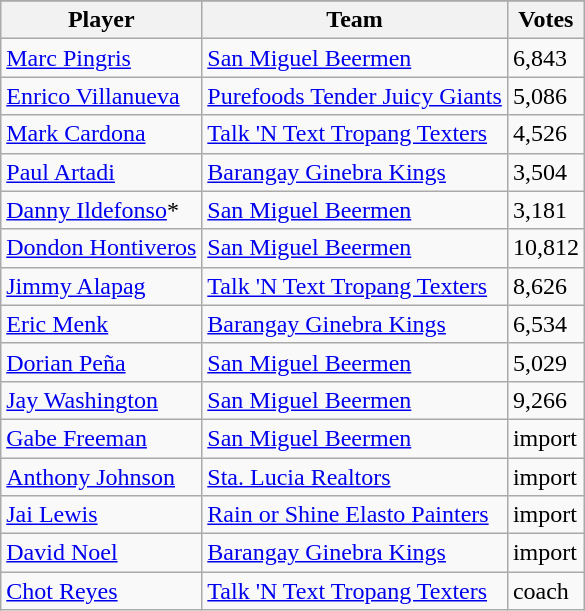<table class=wikitable>
<tr>
</tr>
<tr>
<th>Player</th>
<th>Team</th>
<th>Votes</th>
</tr>
<tr>
<td><a href='#'>Marc Pingris</a></td>
<td><a href='#'>San Miguel Beermen</a></td>
<td>6,843</td>
</tr>
<tr>
<td><a href='#'>Enrico Villanueva</a></td>
<td><a href='#'>Purefoods Tender Juicy Giants</a></td>
<td>5,086</td>
</tr>
<tr>
<td><a href='#'>Mark Cardona</a></td>
<td><a href='#'>Talk 'N Text Tropang Texters</a></td>
<td>4,526</td>
</tr>
<tr>
<td><a href='#'>Paul Artadi</a></td>
<td><a href='#'>Barangay Ginebra Kings</a></td>
<td>3,504</td>
</tr>
<tr>
<td><a href='#'>Danny Ildefonso</a>*</td>
<td><a href='#'>San Miguel Beermen</a></td>
<td>3,181</td>
</tr>
<tr>
<td><a href='#'>Dondon Hontiveros</a></td>
<td><a href='#'>San Miguel Beermen</a></td>
<td>10,812</td>
</tr>
<tr>
<td><a href='#'>Jimmy Alapag</a></td>
<td><a href='#'>Talk 'N Text Tropang Texters</a></td>
<td>8,626</td>
</tr>
<tr>
<td><a href='#'>Eric Menk</a></td>
<td><a href='#'>Barangay Ginebra Kings</a></td>
<td>6,534</td>
</tr>
<tr>
<td><a href='#'>Dorian Peña</a></td>
<td><a href='#'>San Miguel Beermen</a></td>
<td>5,029</td>
</tr>
<tr>
<td><a href='#'>Jay Washington</a></td>
<td><a href='#'>San Miguel Beermen</a></td>
<td>9,266</td>
</tr>
<tr>
<td><a href='#'>Gabe Freeman</a></td>
<td><a href='#'>San Miguel Beermen</a></td>
<td>import</td>
</tr>
<tr>
<td><a href='#'>Anthony Johnson</a></td>
<td><a href='#'>Sta. Lucia Realtors</a></td>
<td>import</td>
</tr>
<tr>
<td><a href='#'>Jai Lewis</a></td>
<td><a href='#'>Rain or Shine Elasto Painters</a></td>
<td>import</td>
</tr>
<tr>
<td><a href='#'>David Noel</a></td>
<td><a href='#'>Barangay Ginebra Kings</a></td>
<td>import</td>
</tr>
<tr>
<td><a href='#'>Chot Reyes</a></td>
<td><a href='#'>Talk 'N Text Tropang Texters</a></td>
<td>coach</td>
</tr>
</table>
